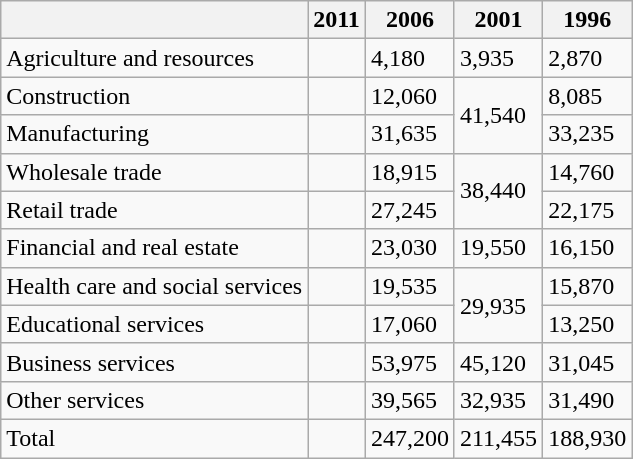<table class="wikitable">
<tr>
<th></th>
<th>2011</th>
<th>2006</th>
<th>2001</th>
<th>1996</th>
</tr>
<tr>
<td>Agriculture and resources</td>
<td></td>
<td>4,180</td>
<td>3,935</td>
<td>2,870</td>
</tr>
<tr>
<td>Construction</td>
<td></td>
<td>12,060</td>
<td rowspan = "2">41,540</td>
<td>8,085</td>
</tr>
<tr>
<td>Manufacturing</td>
<td></td>
<td>31,635</td>
<td>33,235</td>
</tr>
<tr>
<td>Wholesale trade</td>
<td></td>
<td>18,915</td>
<td rowspan = "2">38,440</td>
<td>14,760</td>
</tr>
<tr>
<td>Retail trade</td>
<td></td>
<td>27,245</td>
<td>22,175</td>
</tr>
<tr>
<td>Financial and real estate</td>
<td></td>
<td>23,030</td>
<td>19,550</td>
<td>16,150</td>
</tr>
<tr>
<td>Health care and social services</td>
<td></td>
<td>19,535</td>
<td rowspan = "2">29,935</td>
<td>15,870</td>
</tr>
<tr>
<td>Educational services</td>
<td></td>
<td>17,060</td>
<td>13,250</td>
</tr>
<tr>
<td>Business services</td>
<td></td>
<td>53,975</td>
<td>45,120</td>
<td>31,045</td>
</tr>
<tr>
<td>Other services</td>
<td></td>
<td>39,565</td>
<td>32,935</td>
<td>31,490</td>
</tr>
<tr>
<td>Total</td>
<td></td>
<td>247,200</td>
<td>211,455</td>
<td>188,930</td>
</tr>
</table>
